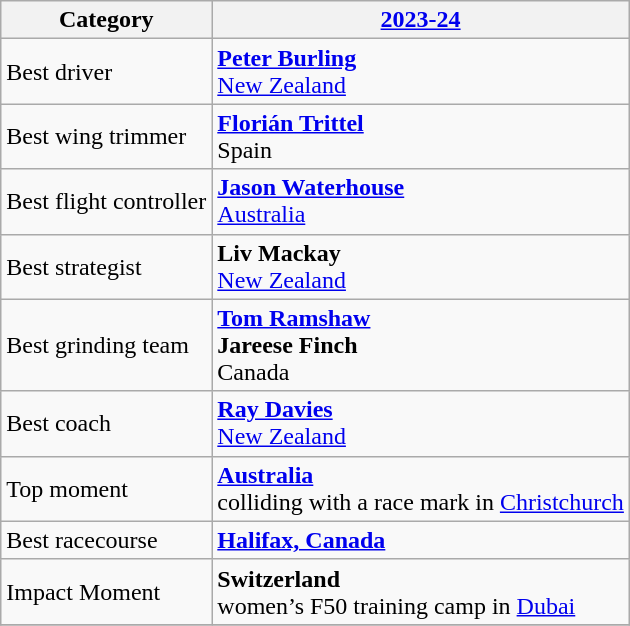<table class="wikitable">
<tr>
<th>Category</th>
<th><a href='#'>2023-24</a></th>
</tr>
<tr>
<td>Best driver</td>
<td> <strong><a href='#'>Peter Burling</a></strong><br> <a href='#'>New Zealand</a></td>
</tr>
<tr>
<td>Best wing trimmer</td>
<td> <strong><a href='#'>Florián Trittel</a></strong><br> Spain</td>
</tr>
<tr>
<td>Best flight controller</td>
<td><strong> <a href='#'>Jason Waterhouse</a></strong><br> <a href='#'>Australia</a></td>
</tr>
<tr>
<td>Best strategist</td>
<td> <strong>Liv Mackay</strong><br> <a href='#'>New Zealand</a></td>
</tr>
<tr>
<td>Best grinding team</td>
<td> <strong><a href='#'>Tom Ramshaw</a></strong><br> <strong>Jareese Finch</strong><br> Canada</td>
</tr>
<tr>
<td>Best coach</td>
<td> <strong><a href='#'>Ray Davies</a></strong><br> <a href='#'>New Zealand</a></td>
</tr>
<tr>
<td>Top moment</td>
<td> <strong><a href='#'>Australia</a></strong><br>colliding with a race mark in <a href='#'>Christchurch</a></td>
</tr>
<tr>
<td>Best racecourse</td>
<td> <strong><a href='#'>Halifax, Canada</a></strong></td>
</tr>
<tr>
<td>Impact Moment</td>
<td> <strong>Switzerland</strong><br>women’s F50 training camp in <a href='#'>Dubai</a></td>
</tr>
<tr>
</tr>
</table>
